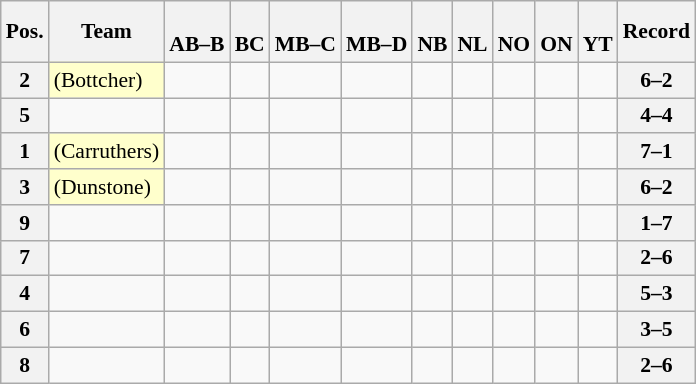<table class="wikitable sortable nowrap" style="text-align:center; font-size:0.9em;">
<tr>
<th>Pos.</th>
<th>Team</th>
<th><br>AB–B</th>
<th><br>BC</th>
<th><br>MB–C</th>
<th><br>MB–D</th>
<th><br>NB</th>
<th><br>NL</th>
<th><br>NO</th>
<th><br>ON</th>
<th><br>YT</th>
<th>Record</th>
</tr>
<tr>
<th>2</th>
<td style="text-align:left; background:#ffffcc;"> (Bottcher)</td>
<td></td>
<td></td>
<td></td>
<td></td>
<td></td>
<td></td>
<td></td>
<td></td>
<td></td>
<th>6–2</th>
</tr>
<tr>
<th>5</th>
<td style="text-align:left;"></td>
<td></td>
<td></td>
<td></td>
<td></td>
<td></td>
<td></td>
<td></td>
<td></td>
<td></td>
<th>4–4</th>
</tr>
<tr>
<th>1</th>
<td style="text-align:left; background:#ffffcc;"> (Carruthers)</td>
<td></td>
<td></td>
<td></td>
<td></td>
<td></td>
<td></td>
<td></td>
<td></td>
<td></td>
<th>7–1</th>
</tr>
<tr>
<th>3</th>
<td style="text-align:left; background:#ffffcc;"> (Dunstone)</td>
<td></td>
<td></td>
<td></td>
<td></td>
<td></td>
<td></td>
<td></td>
<td></td>
<td></td>
<th>6–2</th>
</tr>
<tr>
<th>9</th>
<td style="text-align:left;"></td>
<td></td>
<td></td>
<td></td>
<td></td>
<td></td>
<td></td>
<td></td>
<td></td>
<td></td>
<th>1–7</th>
</tr>
<tr>
<th>7</th>
<td style="text-align:left;"></td>
<td></td>
<td></td>
<td></td>
<td></td>
<td></td>
<td></td>
<td></td>
<td></td>
<td></td>
<th>2–6</th>
</tr>
<tr>
<th>4</th>
<td style="text-align:left;"></td>
<td></td>
<td></td>
<td></td>
<td></td>
<td></td>
<td></td>
<td></td>
<td></td>
<td></td>
<th>5–3</th>
</tr>
<tr>
<th>6</th>
<td style="text-align:left;"></td>
<td></td>
<td></td>
<td></td>
<td></td>
<td></td>
<td></td>
<td></td>
<td></td>
<td></td>
<th>3–5</th>
</tr>
<tr>
<th>8</th>
<td style="text-align:left;"></td>
<td></td>
<td></td>
<td></td>
<td></td>
<td></td>
<td></td>
<td></td>
<td></td>
<td></td>
<th>2–6</th>
</tr>
</table>
